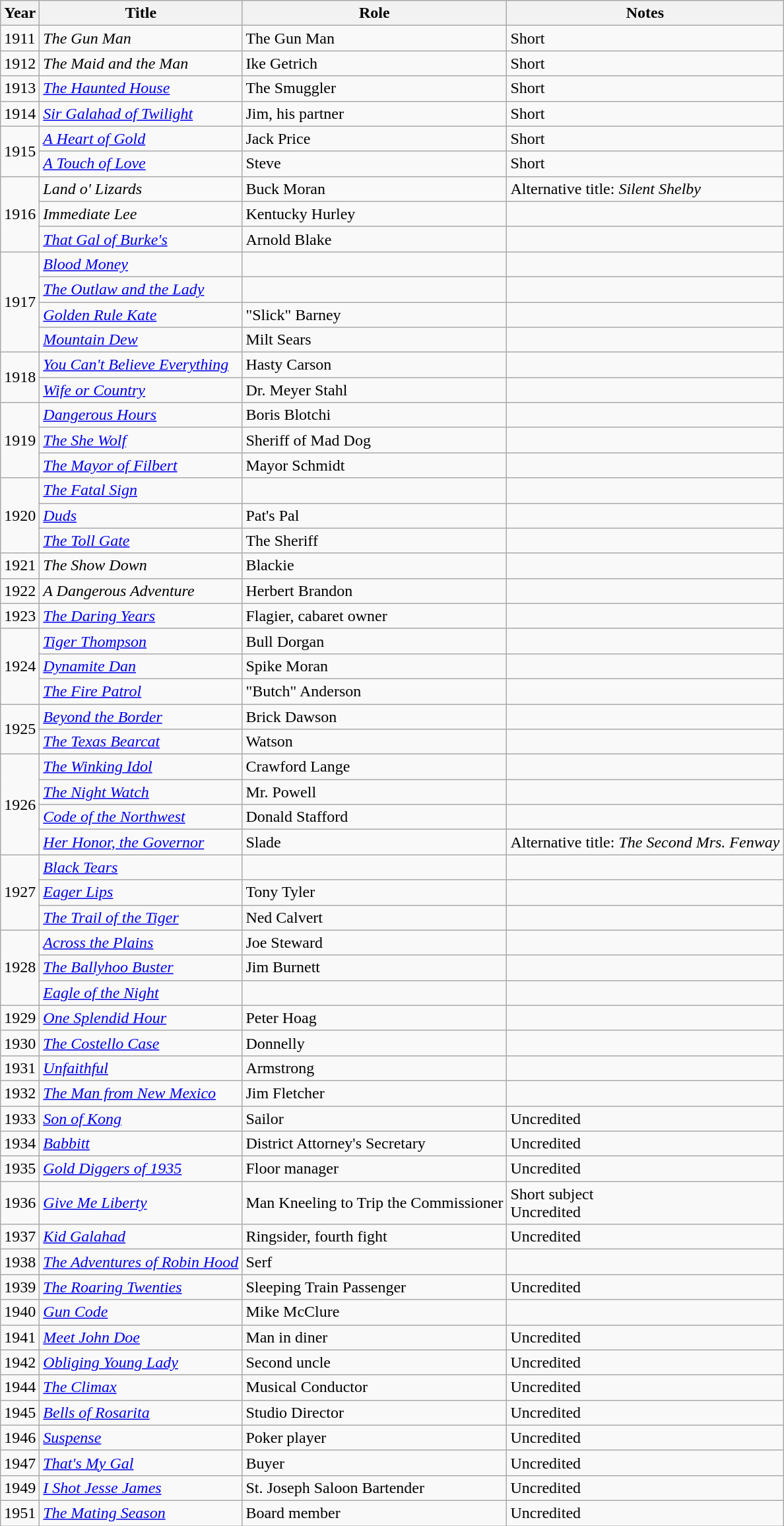<table class="wikitable sortable">
<tr>
<th>Year</th>
<th>Title</th>
<th>Role</th>
<th>Notes</th>
</tr>
<tr>
<td>1911</td>
<td><em>The Gun Man</em></td>
<td>The Gun Man</td>
<td>Short</td>
</tr>
<tr>
<td>1912</td>
<td><em>The Maid and the Man</em></td>
<td>Ike Getrich</td>
<td>Short</td>
</tr>
<tr>
<td>1913</td>
<td><em><a href='#'>The Haunted House</a></em></td>
<td>The Smuggler</td>
<td>Short</td>
</tr>
<tr>
<td>1914</td>
<td><em><a href='#'>Sir Galahad of Twilight</a></em></td>
<td>Jim, his partner</td>
<td>Short</td>
</tr>
<tr>
<td rowspan=2>1915</td>
<td><em><a href='#'>A Heart of Gold</a></em></td>
<td>Jack Price</td>
<td>Short</td>
</tr>
<tr>
<td><em><a href='#'>A Touch of Love</a></em></td>
<td>Steve</td>
<td>Short</td>
</tr>
<tr>
<td rowspan=3>1916</td>
<td><em>Land o' Lizards</em></td>
<td>Buck Moran</td>
<td>Alternative title: <em>Silent Shelby</em></td>
</tr>
<tr>
<td><em>Immediate Lee</em></td>
<td>Kentucky Hurley</td>
<td></td>
</tr>
<tr>
<td><em><a href='#'>That Gal of Burke's</a></em></td>
<td>Arnold Blake</td>
<td></td>
</tr>
<tr>
<td rowspan=4>1917</td>
<td><em><a href='#'>Blood Money</a></em></td>
<td></td>
<td></td>
</tr>
<tr>
<td><em><a href='#'>The Outlaw and the Lady</a></em></td>
<td></td>
<td></td>
</tr>
<tr>
<td><em><a href='#'>Golden Rule Kate</a></em></td>
<td>"Slick" Barney</td>
<td></td>
</tr>
<tr>
<td><em><a href='#'>Mountain Dew</a></em></td>
<td>Milt Sears</td>
<td></td>
</tr>
<tr>
<td rowspan=2>1918</td>
<td><em><a href='#'>You Can't Believe Everything</a></em></td>
<td>Hasty Carson</td>
<td></td>
</tr>
<tr>
<td><em><a href='#'>Wife or Country</a></em></td>
<td>Dr. Meyer Stahl</td>
<td></td>
</tr>
<tr>
<td rowspan=3>1919</td>
<td><em><a href='#'>Dangerous Hours</a></em></td>
<td>Boris Blotchi</td>
<td></td>
</tr>
<tr>
<td><em><a href='#'>The She Wolf</a></em></td>
<td>Sheriff of Mad Dog</td>
<td></td>
</tr>
<tr>
<td><em><a href='#'>The Mayor of Filbert</a></em></td>
<td>Mayor Schmidt</td>
<td></td>
</tr>
<tr>
<td rowspan=3>1920</td>
<td><em><a href='#'>The Fatal Sign</a></em></td>
<td></td>
<td></td>
</tr>
<tr>
<td><em><a href='#'>Duds</a></em></td>
<td>Pat's Pal</td>
<td></td>
</tr>
<tr>
<td><em><a href='#'>The Toll Gate</a></em></td>
<td>The Sheriff</td>
<td></td>
</tr>
<tr>
<td>1921</td>
<td><em>The Show Down</em></td>
<td>Blackie</td>
<td></td>
</tr>
<tr>
<td>1922</td>
<td><em>A Dangerous Adventure</em></td>
<td>Herbert Brandon</td>
<td></td>
</tr>
<tr>
<td>1923</td>
<td><em><a href='#'>The Daring Years</a></em></td>
<td>Flagier, cabaret owner</td>
<td></td>
</tr>
<tr>
<td rowspan=3>1924</td>
<td><em><a href='#'>Tiger Thompson</a></em></td>
<td>Bull Dorgan</td>
<td></td>
</tr>
<tr>
<td><em><a href='#'>Dynamite Dan</a></em></td>
<td>Spike Moran</td>
<td></td>
</tr>
<tr>
<td><em><a href='#'>The Fire Patrol</a></em></td>
<td>"Butch" Anderson</td>
<td></td>
</tr>
<tr>
<td rowspan=2>1925</td>
<td><em><a href='#'>Beyond the Border</a></em></td>
<td>Brick Dawson</td>
<td></td>
</tr>
<tr>
<td><em><a href='#'>The Texas Bearcat</a></em></td>
<td>Watson</td>
<td></td>
</tr>
<tr>
<td rowspan=4>1926</td>
<td><em><a href='#'>The Winking Idol</a></em></td>
<td>Crawford Lange</td>
<td></td>
</tr>
<tr>
<td><em><a href='#'>The Night Watch</a></em></td>
<td>Mr. Powell</td>
<td></td>
</tr>
<tr>
<td><em><a href='#'>Code of the Northwest</a></em></td>
<td>Donald Stafford</td>
<td></td>
</tr>
<tr>
<td><em><a href='#'>Her Honor, the Governor</a></em></td>
<td>Slade</td>
<td>Alternative title: <em>The Second Mrs. Fenway</em></td>
</tr>
<tr>
<td rowspan=3>1927</td>
<td><em><a href='#'>Black Tears</a></em></td>
<td></td>
<td></td>
</tr>
<tr>
<td><em><a href='#'>Eager Lips</a></em></td>
<td>Tony Tyler</td>
<td></td>
</tr>
<tr>
<td><em><a href='#'>The Trail of the Tiger</a></em></td>
<td>Ned Calvert</td>
<td></td>
</tr>
<tr>
<td rowspan=3>1928</td>
<td><em><a href='#'>Across the Plains</a></em></td>
<td>Joe Steward</td>
<td></td>
</tr>
<tr>
<td><em><a href='#'>The Ballyhoo Buster</a></em></td>
<td>Jim Burnett</td>
<td></td>
</tr>
<tr>
<td><em><a href='#'>Eagle of the Night</a></em></td>
<td></td>
<td></td>
</tr>
<tr>
<td>1929</td>
<td><em><a href='#'>One Splendid Hour</a></em></td>
<td>Peter Hoag</td>
<td></td>
</tr>
<tr>
<td>1930</td>
<td><em><a href='#'>The Costello Case</a></em></td>
<td>Donnelly</td>
<td></td>
</tr>
<tr>
<td>1931</td>
<td><em><a href='#'>Unfaithful</a></em></td>
<td>Armstrong</td>
<td></td>
</tr>
<tr>
<td>1932</td>
<td><em><a href='#'>The Man from New Mexico</a></em></td>
<td>Jim Fletcher</td>
<td></td>
</tr>
<tr>
<td>1933</td>
<td><em><a href='#'>Son of Kong</a></em></td>
<td>Sailor</td>
<td>Uncredited</td>
</tr>
<tr>
<td>1934</td>
<td><em><a href='#'>Babbitt</a></em></td>
<td>District Attorney's Secretary</td>
<td>Uncredited</td>
</tr>
<tr>
<td>1935</td>
<td><em><a href='#'>Gold Diggers of 1935</a></em></td>
<td>Floor manager</td>
<td>Uncredited</td>
</tr>
<tr>
<td>1936</td>
<td><em><a href='#'>Give Me Liberty</a></em></td>
<td>Man Kneeling to Trip the Commissioner</td>
<td>Short subject<br>Uncredited</td>
</tr>
<tr>
<td>1937</td>
<td><em><a href='#'>Kid Galahad</a></em></td>
<td>Ringsider, fourth fight</td>
<td>Uncredited</td>
</tr>
<tr>
<td>1938</td>
<td><em><a href='#'>The Adventures of Robin Hood</a></em></td>
<td>Serf</td>
<td></td>
</tr>
<tr>
<td>1939</td>
<td><em><a href='#'>The Roaring Twenties</a></em></td>
<td>Sleeping Train Passenger</td>
<td>Uncredited</td>
</tr>
<tr>
<td>1940</td>
<td><em><a href='#'>Gun Code</a></em></td>
<td>Mike McClure</td>
<td></td>
</tr>
<tr>
<td>1941</td>
<td><em><a href='#'>Meet John Doe</a></em></td>
<td>Man in diner</td>
<td>Uncredited</td>
</tr>
<tr>
<td>1942</td>
<td><em><a href='#'>Obliging Young Lady</a></em></td>
<td>Second uncle</td>
<td>Uncredited</td>
</tr>
<tr>
<td>1944</td>
<td><em><a href='#'>The Climax</a></em></td>
<td>Musical Conductor</td>
<td>Uncredited</td>
</tr>
<tr>
<td>1945</td>
<td><em><a href='#'>Bells of Rosarita</a></em></td>
<td>Studio Director</td>
<td>Uncredited</td>
</tr>
<tr>
<td>1946</td>
<td><em><a href='#'>Suspense</a></em></td>
<td>Poker player</td>
<td>Uncredited</td>
</tr>
<tr>
<td>1947</td>
<td><em><a href='#'>That's My Gal</a></em></td>
<td>Buyer</td>
<td>Uncredited</td>
</tr>
<tr>
<td>1949</td>
<td><em><a href='#'>I Shot Jesse James</a></em></td>
<td>St. Joseph Saloon Bartender</td>
<td>Uncredited</td>
</tr>
<tr>
<td>1951</td>
<td><em><a href='#'>The Mating Season</a></em></td>
<td>Board member</td>
<td>Uncredited</td>
</tr>
</table>
